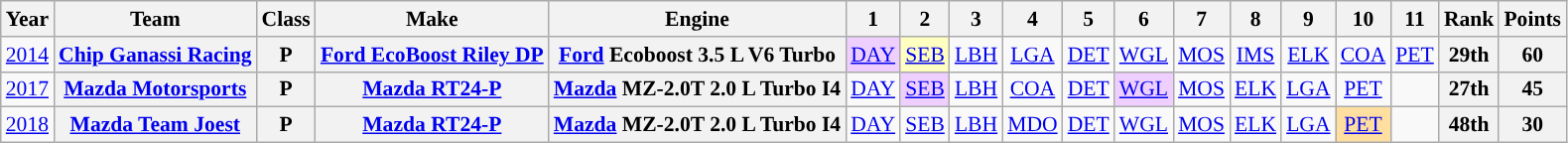<table class="wikitable" style="text-align:center; font-size:90%">
<tr>
<th>Year</th>
<th>Team</th>
<th>Class</th>
<th>Make</th>
<th>Engine</th>
<th>1</th>
<th>2</th>
<th>3</th>
<th>4</th>
<th>5</th>
<th>6</th>
<th>7</th>
<th>8</th>
<th>9</th>
<th>10</th>
<th>11</th>
<th>Rank</th>
<th>Points</th>
</tr>
<tr>
<td><a href='#'>2014</a></td>
<th><a href='#'>Chip Ganassi Racing</a></th>
<th>P</th>
<th><a href='#'>Ford EcoBoost Riley DP</a></th>
<th><a href='#'>Ford</a> Ecoboost 3.5 L V6 Turbo</th>
<td style="background:#efcfff;"><a href='#'>DAY</a><br></td>
<td style="background:#ffffbf;"><a href='#'>SEB</a><br></td>
<td><a href='#'>LBH</a></td>
<td><a href='#'>LGA</a></td>
<td><a href='#'>DET</a></td>
<td><a href='#'>WGL</a></td>
<td><a href='#'>MOS</a></td>
<td><a href='#'>IMS</a></td>
<td><a href='#'>ELK</a></td>
<td><a href='#'>COA</a></td>
<td><a href='#'>PET</a></td>
<th>29th</th>
<th>60</th>
</tr>
<tr>
<td><a href='#'>2017</a></td>
<th><a href='#'>Mazda Motorsports</a></th>
<th>P</th>
<th><a href='#'>Mazda RT24-P</a></th>
<th><a href='#'>Mazda</a> MZ-2.0T 2.0 L Turbo I4</th>
<td><a href='#'>DAY</a></td>
<td style="background:#EFCFFF"><a href='#'>SEB</a> <br></td>
<td><a href='#'>LBH</a></td>
<td><a href='#'>COA</a></td>
<td><a href='#'>DET</a></td>
<td style="background:#EFCFFF"><a href='#'>WGL</a><br></td>
<td><a href='#'>MOS</a></td>
<td><a href='#'>ELK</a></td>
<td><a href='#'>LGA</a></td>
<td><a href='#'>PET</a></td>
<td></td>
<th>27th</th>
<th>45</th>
</tr>
<tr>
<td><a href='#'>2018</a></td>
<th><a href='#'>Mazda Team Joest</a></th>
<th>P</th>
<th><a href='#'>Mazda RT24-P</a></th>
<th><a href='#'>Mazda</a> MZ-2.0T 2.0 L Turbo I4</th>
<td><a href='#'>DAY</a></td>
<td><a href='#'>SEB</a></td>
<td><a href='#'>LBH</a></td>
<td><a href='#'>MDO</a></td>
<td><a href='#'>DET</a></td>
<td><a href='#'>WGL</a></td>
<td><a href='#'>MOS</a></td>
<td><a href='#'>ELK</a></td>
<td><a href='#'>LGA</a></td>
<td style="background:#FFDF9F;"><a href='#'>PET</a> <br></td>
<td></td>
<th>48th</th>
<th>30</th>
</tr>
</table>
